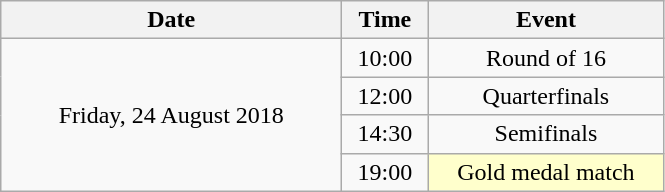<table class = "wikitable" style="text-align:center;">
<tr>
<th width=220>Date</th>
<th width=50>Time</th>
<th width=150>Event</th>
</tr>
<tr>
<td rowspan=4>Friday, 24 August 2018</td>
<td>10:00</td>
<td>Round of 16</td>
</tr>
<tr>
<td>12:00</td>
<td>Quarterfinals</td>
</tr>
<tr>
<td>14:30</td>
<td>Semifinals</td>
</tr>
<tr>
<td>19:00</td>
<td bgcolor=ffffcc>Gold medal match</td>
</tr>
</table>
